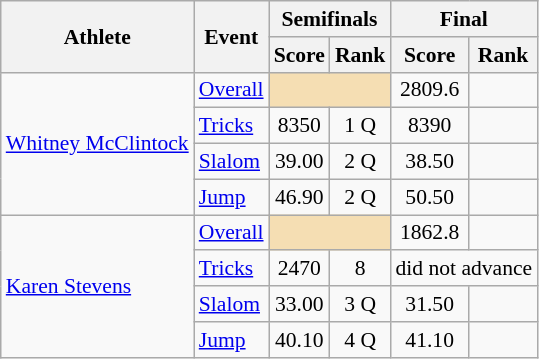<table class=wikitable style="font-size:90%">
<tr>
<th rowspan="2">Athlete</th>
<th rowspan="2">Event</th>
<th colspan="2">Semifinals</th>
<th colspan="2">Final</th>
</tr>
<tr>
<th>Score</th>
<th>Rank</th>
<th>Score</th>
<th>Rank</th>
</tr>
<tr>
<td rowspan="4"><a href='#'>Whitney McClintock</a></td>
<td><a href='#'>Overall</a></td>
<td align=center bgcolor=wheat colspan=2></td>
<td align=center>2809.6</td>
<td align=center></td>
</tr>
<tr>
<td><a href='#'>Tricks</a></td>
<td align=center>8350</td>
<td align=center>1 Q</td>
<td align=center>8390</td>
<td align=center></td>
</tr>
<tr>
<td><a href='#'>Slalom</a></td>
<td align=center>39.00</td>
<td align=center>2 Q</td>
<td align=center>38.50</td>
<td align=center></td>
</tr>
<tr>
<td><a href='#'>Jump</a></td>
<td align=center>46.90</td>
<td align=center>2 Q</td>
<td align=center>50.50</td>
<td align=center></td>
</tr>
<tr>
<td rowspan="4"><a href='#'>Karen Stevens</a></td>
<td><a href='#'>Overall</a></td>
<td align=center bgcolor=wheat colspan=2></td>
<td align=center>1862.8</td>
<td align=center></td>
</tr>
<tr>
<td><a href='#'>Tricks</a></td>
<td align=center>2470</td>
<td align=center>8</td>
<td align=center colspan=2>did not advance</td>
</tr>
<tr>
<td><a href='#'>Slalom</a></td>
<td align=center>33.00</td>
<td align=center>3 Q</td>
<td align=center>31.50</td>
<td align=center></td>
</tr>
<tr>
<td><a href='#'>Jump</a></td>
<td align=center>40.10</td>
<td align=center>4 Q</td>
<td align=center>41.10</td>
<td align=center></td>
</tr>
</table>
